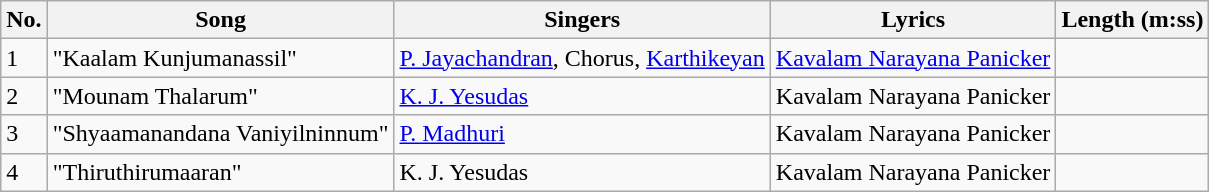<table class="wikitable">
<tr>
<th>No.</th>
<th>Song</th>
<th>Singers</th>
<th>Lyrics</th>
<th>Length (m:ss)</th>
</tr>
<tr>
<td>1</td>
<td>"Kaalam Kunjumanassil"</td>
<td><a href='#'>P. Jayachandran</a>, Chorus, <a href='#'>Karthikeyan</a></td>
<td><a href='#'>Kavalam Narayana Panicker</a></td>
<td></td>
</tr>
<tr>
<td>2</td>
<td>"Mounam Thalarum"</td>
<td><a href='#'>K. J. Yesudas</a></td>
<td>Kavalam Narayana Panicker</td>
<td></td>
</tr>
<tr>
<td>3</td>
<td>"Shyaamanandana Vaniyilninnum"</td>
<td><a href='#'>P. Madhuri</a></td>
<td>Kavalam Narayana Panicker</td>
<td></td>
</tr>
<tr>
<td>4</td>
<td>"Thiruthirumaaran"</td>
<td>K. J. Yesudas</td>
<td>Kavalam Narayana Panicker</td>
<td></td>
</tr>
</table>
